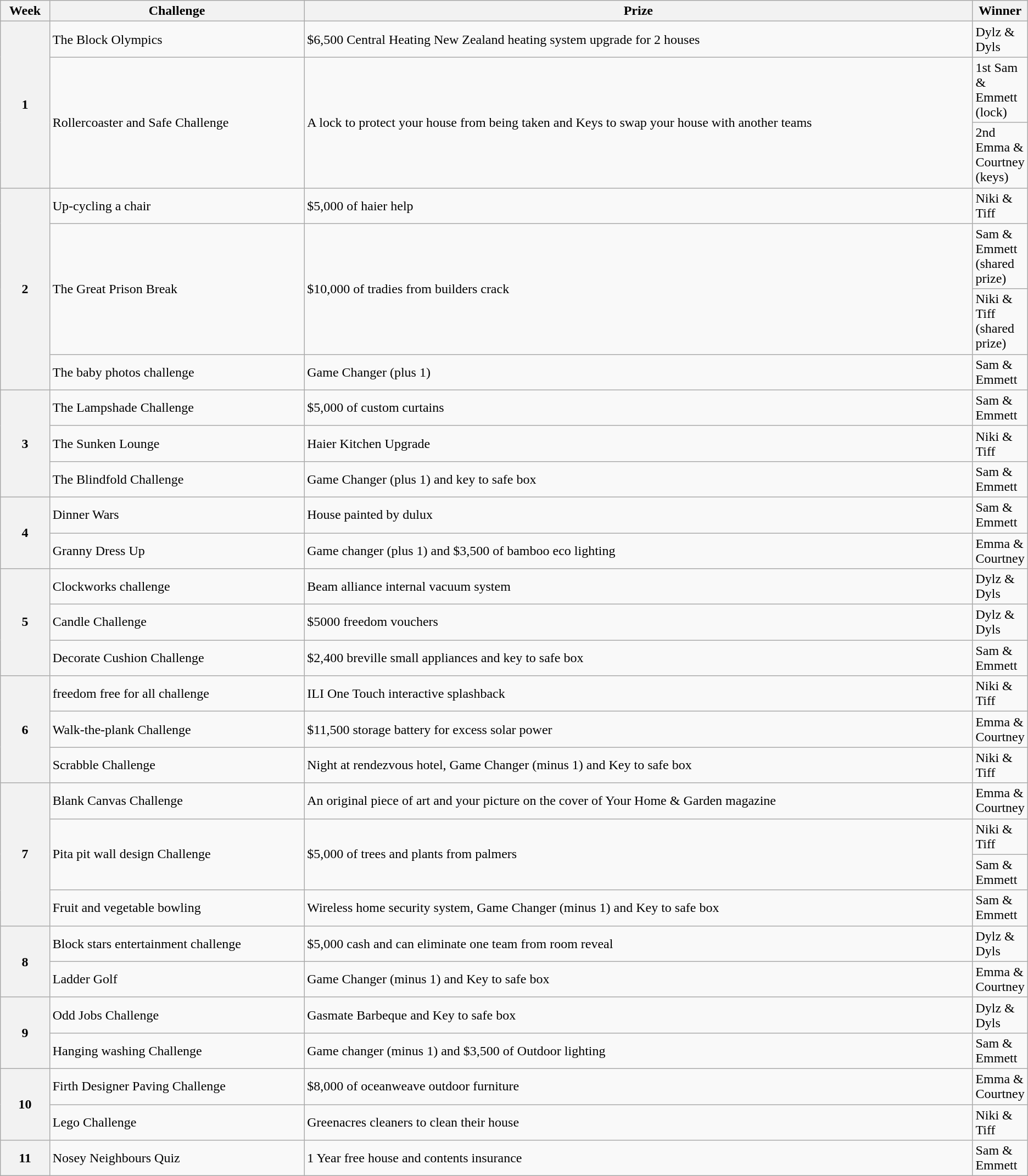<table class="wikitable">
<tr>
<th>Week</th>
<th>Challenge</th>
<th>Prize</th>
<th>Winner</th>
</tr>
<tr>
<th rowspan="3">1</th>
<td>The Block Olympics</td>
<td>$6,500 Central Heating New Zealand heating system upgrade for 2 houses</td>
<td style="width:5%;" scope="col" style="background:#B87BF6; background-color:orange">Dylz & Dyls</td>
</tr>
<tr>
<td rowspan="2">Rollercoaster and Safe Challenge</td>
<td rowspan="2">A lock to protect your house from being taken and Keys to swap your house with another teams</td>
<td style="width:5%;" scope="col" style="background:#B87BF6; color:black;">1st Sam & Emmett (lock)</td>
</tr>
<tr>
<td style="width:5%;" scope="col" style="background:skyblue; color:black;">2nd Emma & Courtney (keys)</td>
</tr>
<tr>
<th rowspan="4">2</th>
<td>Up-cycling a chair</td>
<td>$5,000 of haier help</td>
<td style="width:5%;" scope="col" style="background:#f4de00; color:black;">Niki & Tiff</td>
</tr>
<tr>
<td rowspan="2">The Great Prison Break</td>
<td rowspan="2">$10,000 of tradies from builders crack</td>
<td style="width:5%;" scope="col" style="background:#B87BF6; color:black;">Sam & Emmett (shared prize)</td>
</tr>
<tr>
<td style="width:5%;" scope="col" style="background:#f4de00; color:black;">Niki & Tiff (shared prize)</td>
</tr>
<tr>
<td>The baby photos challenge</td>
<td>Game Changer (plus 1)</td>
<td style="width:5%;" scope="col" style="background:#B87BF6; color:black;">Sam & Emmett</td>
</tr>
<tr>
<th rowspan="3">3</th>
<td>The Lampshade Challenge</td>
<td>$5,000 of custom curtains</td>
<td style="width:5%;" scope="col" style="background:#B87BF6; color:black;">Sam & Emmett</td>
</tr>
<tr>
<td>The Sunken Lounge</td>
<td>Haier Kitchen Upgrade</td>
<td style="width:5%;" scope="col" style="background:#f4de00; color:black;">Niki & Tiff</td>
</tr>
<tr>
<td>The Blindfold Challenge</td>
<td>Game Changer (plus 1) and key to safe box</td>
<td style="width:5%;" scope="col" style="background:#B87BF6; color:black;">Sam & Emmett</td>
</tr>
<tr>
<th rowspan="2">4</th>
<td>Dinner Wars</td>
<td>House painted by dulux</td>
<td style="width:5%;" scope="col" style="background:#B87BF6; color:black;">Sam & Emmett</td>
</tr>
<tr>
<td>Granny Dress Up</td>
<td>Game changer (plus 1) and $3,500 of bamboo eco lighting</td>
<td style="width:5%;" scope="col" style="background:skyblue; color:black;">Emma & Courtney</td>
</tr>
<tr>
<th rowspan="3">5</th>
<td>Clockworks challenge</td>
<td>Beam alliance internal vacuum system</td>
<td style="width:5%;" scope="col" style="background:#B87BF6; background-color:orange">Dylz & Dyls</td>
</tr>
<tr>
<td>Candle Challenge</td>
<td>$5000 freedom vouchers</td>
<td style="width:5%;" scope="col" style="background:#B87BF6; background-color:orange">Dylz & Dyls</td>
</tr>
<tr>
<td>Decorate Cushion Challenge</td>
<td>$2,400 breville small appliances and key to safe box</td>
<td style="width:5%;" scope="col" style="background:#B87BF6; color:black;">Sam & Emmett</td>
</tr>
<tr>
<th rowspan="3">6</th>
<td>freedom free for all challenge</td>
<td>ILI One Touch interactive splashback</td>
<td style="width:5%;" scope="col" style="background:#f4de00; color:black;">Niki & Tiff</td>
</tr>
<tr>
<td>Walk-the-plank Challenge</td>
<td>$11,500 storage battery for excess solar power</td>
<td style="width:5%;" scope="col" style="background:skyblue; color:black;">Emma & Courtney</td>
</tr>
<tr>
<td>Scrabble Challenge</td>
<td>Night at rendezvous hotel, Game Changer (minus 1) and Key to safe box</td>
<td style="width:5%;" scope="col" style="background:#f4de00; color:black;">Niki & Tiff</td>
</tr>
<tr>
<th rowspan="4">7</th>
<td>Blank Canvas Challenge</td>
<td>An original piece of art and your picture on the cover of Your Home & Garden magazine</td>
<td style="width:5%;" scope="col" style="background:skyblue; color:black;">Emma & Courtney</td>
</tr>
<tr>
<td rowspan="2">Pita pit wall design Challenge</td>
<td rowspan="2">$5,000 of trees and plants from palmers</td>
<td style="width:5%;" scope="col" style="background:#f4de00; color:black;">Niki & Tiff</td>
</tr>
<tr>
<td style="width:5%;" scope="col" style="background:#B87BF6; color:black;">Sam & Emmett</td>
</tr>
<tr>
<td>Fruit and vegetable bowling</td>
<td>Wireless home security system, Game Changer (minus 1) and Key to safe box</td>
<td style="width:5%;" scope="col" style="background:#B87BF6; color:black;">Sam & Emmett</td>
</tr>
<tr>
<th rowspan="2">8</th>
<td>Block stars entertainment challenge</td>
<td>$5,000 cash and can eliminate one team from room reveal</td>
<td style="width:5%;" scope="col" style="background:#B87BF6; background-color:orange">Dylz & Dyls</td>
</tr>
<tr>
<td>Ladder Golf</td>
<td>Game Changer (minus 1) and Key to safe box</td>
<td style="width:5%;" scope="col" style="background:skyblue; color:black;">Emma & Courtney</td>
</tr>
<tr>
<th rowspan="2">9</th>
<td>Odd Jobs Challenge</td>
<td>Gasmate Barbeque and Key to safe box</td>
<td style="width:5%;" scope="col" style="background:#B87BF6; background-color:orange">Dylz & Dyls</td>
</tr>
<tr>
<td>Hanging washing Challenge</td>
<td>Game changer (minus 1) and $3,500 of Outdoor lighting</td>
<td style="width:5%;" scope="col" style="background:#B87BF6; color:black;">Sam & Emmett</td>
</tr>
<tr>
<th rowspan="2">10</th>
<td>Firth Designer Paving Challenge</td>
<td>$8,000 of oceanweave outdoor furniture</td>
<td style="width:5%;" scope="col" style="background:skyblue; color:black;">Emma & Courtney</td>
</tr>
<tr>
<td>Lego Challenge</td>
<td>Greenacres cleaners to clean their house</td>
<td style="width:5%;" scope="col" style="background:#f4de00; color:black;">Niki & Tiff</td>
</tr>
<tr>
<th>11</th>
<td>Nosey Neighbours Quiz</td>
<td>1 Year free house and contents insurance</td>
<td style="width:5%;" scope="col" style="background:#B87BF6; color:black;">Sam & Emmett</td>
</tr>
</table>
